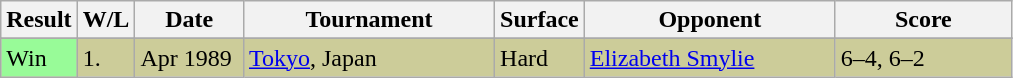<table class="sortable wikitable">
<tr>
<th style="width:40px">Result</th>
<th style="width:30px" class="unsortable">W/L</th>
<th style="width:65px">Date</th>
<th style="width:160px">Tournament</th>
<th style="width:50px">Surface</th>
<th style="width:160px">Opponent</th>
<th style="width:110px" class="unsortable">Score</th>
</tr>
<tr>
</tr>
<tr bgcolor=#CCCC99>
<td style="background:#98fb98;">Win</td>
<td>1.</td>
<td>Apr 1989</td>
<td><a href='#'>Tokyo</a>, Japan</td>
<td>Hard</td>
<td> <a href='#'>Elizabeth Smylie</a></td>
<td>6–4, 6–2</td>
</tr>
</table>
